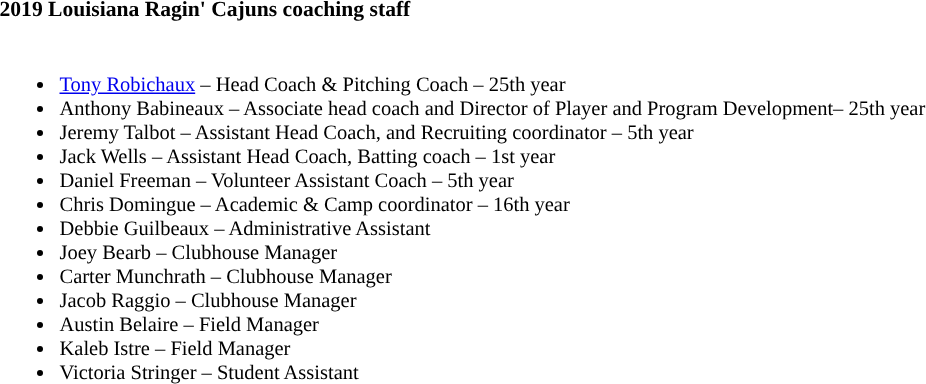<table class="toccolours" style="text-align: left; font-size:90%;">
<tr>
<th colspan="9">2019 Louisiana Ragin' Cajuns coaching staff</th>
</tr>
<tr>
<td style="font-size: 95%;" valign="top"><br><ul><li><a href='#'>Tony Robichaux</a> – Head Coach & Pitching Coach – 25th year</li><li>Anthony Babineaux – Associate head coach and Director of Player and Program Development– 25th year</li><li>Jeremy Talbot – Assistant Head Coach, and Recruiting coordinator – 5th year</li><li>Jack Wells – Assistant Head Coach, Batting coach  – 1st year</li><li>Daniel Freeman – Volunteer Assistant Coach – 5th year</li><li>Chris Domingue – Academic & Camp coordinator – 16th year</li><li>Debbie Guilbeaux – Administrative Assistant</li><li>Joey Bearb – Clubhouse Manager</li><li>Carter Munchrath – Clubhouse Manager</li><li>Jacob Raggio – Clubhouse Manager</li><li>Austin Belaire – Field Manager</li><li>Kaleb Istre – Field Manager</li><li>Victoria Stringer – Student Assistant</li></ul></td>
</tr>
</table>
